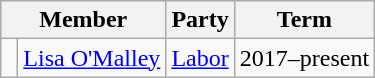<table class="wikitable">
<tr>
<th colspan="2">Member</th>
<th>Party</th>
<th>Term</th>
</tr>
<tr>
<td> </td>
<td><a href='#'>Lisa O'Malley</a></td>
<td><a href='#'>Labor</a></td>
<td>2017–present</td>
</tr>
</table>
